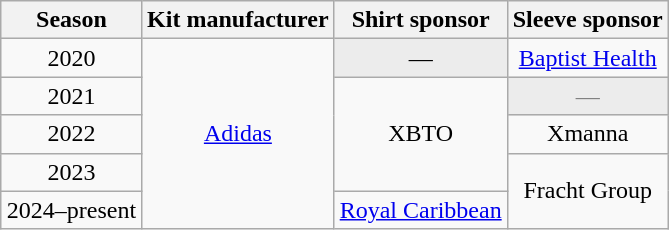<table class="wikitable" style="text-align:center;float:right;margin:0 0 0 1em">
<tr>
<th>Season</th>
<th>Kit manufacturer</th>
<th>Shirt sponsor</th>
<th>Sleeve sponsor</th>
</tr>
<tr>
<td>2020</td>
<td rowspan=5><a href='#'>Adidas</a></td>
<td style="text-align:center;background:#ececec;color:000000">—</td>
<td><a href='#'>Baptist Health</a></td>
</tr>
<tr>
<td>2021</td>
<td rowspan=3>XBTO</td>
<td style="text-align:center;background:#ececec;color:gray">—</td>
</tr>
<tr>
<td>2022</td>
<td>Xmanna</td>
</tr>
<tr>
<td>2023</td>
<td rowspan=2>Fracht Group</td>
</tr>
<tr>
<td>2024–present</td>
<td><a href='#'>Royal Caribbean</a></td>
</tr>
</table>
